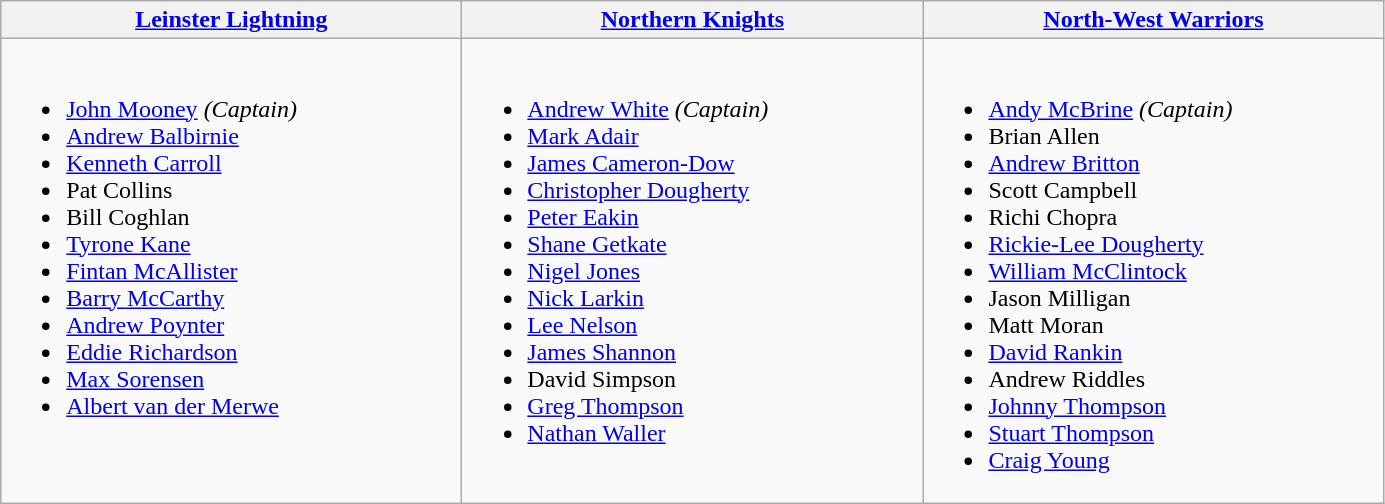<table class="wikitable">
<tr>
<th width=300><a href='#'>Leinster Lightning</a></th>
<th width=300><a href='#'>Northern Knights</a></th>
<th width=300><a href='#'>North-West Warriors</a></th>
</tr>
<tr>
<td valign=top><br><ul><li><a href='#'>John Mooney</a> <em>(Captain)</em></li><li><a href='#'>Andrew Balbirnie</a></li><li><a href='#'>Kenneth Carroll</a></li><li>Pat Collins</li><li>Bill Coghlan</li><li><a href='#'>Tyrone Kane</a></li><li><a href='#'>Fintan McAllister</a></li><li><a href='#'>Barry McCarthy</a></li><li><a href='#'>Andrew Poynter</a></li><li><a href='#'>Eddie Richardson</a></li><li><a href='#'>Max Sorensen</a></li><li><a href='#'>Albert van der Merwe</a></li></ul></td>
<td valign=top><br><ul><li><a href='#'>Andrew White</a> <em>(Captain)</em></li><li><a href='#'>Mark Adair</a></li><li><a href='#'>James Cameron-Dow</a></li><li><a href='#'>Christopher Dougherty</a></li><li><a href='#'>Peter Eakin</a></li><li><a href='#'>Shane Getkate</a></li><li><a href='#'>Nigel Jones</a></li><li><a href='#'>Nick Larkin</a></li><li><a href='#'>Lee Nelson</a></li><li><a href='#'>James Shannon</a></li><li>David Simpson</li><li><a href='#'>Greg Thompson</a></li><li><a href='#'>Nathan Waller</a></li></ul></td>
<td valign=top><br><ul><li><a href='#'>Andy McBrine</a> <em>(Captain)</em></li><li>Brian Allen</li><li><a href='#'>Andrew Britton</a></li><li>Scott Campbell</li><li>Richi Chopra</li><li><a href='#'>Rickie-Lee Dougherty</a></li><li><a href='#'>William McClintock</a></li><li>Jason Milligan</li><li>Matt Moran</li><li><a href='#'>David Rankin</a></li><li>Andrew Riddles</li><li><a href='#'>Johnny Thompson</a></li><li><a href='#'>Stuart Thompson</a></li><li><a href='#'>Craig Young</a></li></ul></td>
</tr>
</table>
